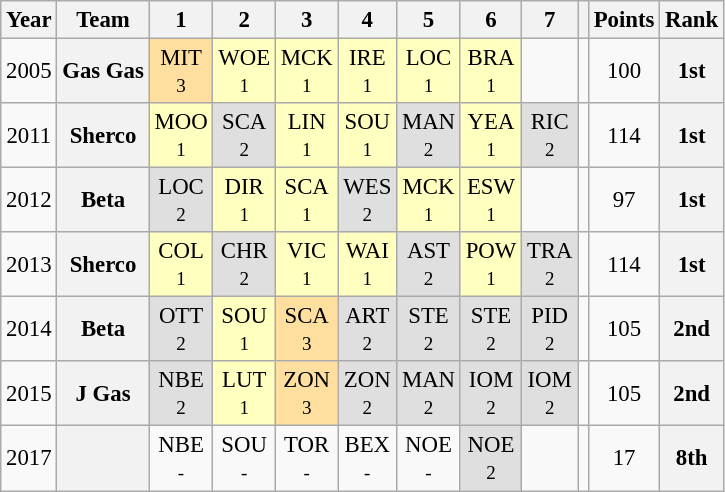<table class="wikitable" style="text-align:center; font-size:95%">
<tr>
<th>Year</th>
<th>Team</th>
<th>1</th>
<th>2</th>
<th>3</th>
<th>4</th>
<th>5</th>
<th>6</th>
<th>7</th>
<th></th>
<th>Points</th>
<th>Rank</th>
</tr>
<tr>
<td>2005</td>
<th>Gas Gas</th>
<td style="background:#FFDF9F;">MIT<br><small>3</small></td>
<td style="background:#FFFFBF;">WOE<br><small>1</small></td>
<td style="background:#FFFFBF;">MCK<br><small>1</small></td>
<td style="background:#FFFFBF;">IRE<br><small>1</small></td>
<td style="background:#FFFFBF;">LOC<br><small>1</small></td>
<td style="background:#FFFFBF;">BRA<br><small>1</small></td>
<td></td>
<td></td>
<td>100</td>
<th>1st</th>
</tr>
<tr>
<td>2011</td>
<th>Sherco</th>
<td style="background:#FFFFBF;">MOO<br><small>1</small></td>
<td style="background:#DFDFDF;">SCA<br><small>2</small></td>
<td style="background:#FFFFBF;">LIN<br><small>1</small></td>
<td style="background:#FFFFBF;">SOU<br><small>1</small></td>
<td style="background:#DFDFDF;">MAN<br><small>2</small></td>
<td style="background:#FFFFBF;">YEA<br><small>1</small></td>
<td style="background:#DFDFDF;">RIC<br><small>2</small></td>
<td></td>
<td>114</td>
<th>1st</th>
</tr>
<tr>
<td>2012</td>
<th>Beta</th>
<td style="background:#DFDFDF;">LOC<br><small>2</small></td>
<td style="background:#FFFFBF;">DIR<br><small>1</small></td>
<td style="background:#FFFFBF;">SCA<br><small>1</small></td>
<td style="background:#DFDFDF;">WES<br><small>2</small></td>
<td style="background:#FFFFBF;">MCK<br><small>1</small></td>
<td style="background:#FFFFBF;">ESW<br><small>1</small></td>
<td></td>
<td></td>
<td>97</td>
<th>1st</th>
</tr>
<tr>
<td>2013</td>
<th>Sherco</th>
<td style="background:#FFFFBF;">COL<br><small>1</small></td>
<td style="background:#DFDFDF;">CHR<br><small>2</small></td>
<td style="background:#FFFFBF;">VIC<br><small>1</small></td>
<td style="background:#FFFFBF;">WAI<br><small>1</small></td>
<td style="background:#DFDFDF;">AST<br><small>2</small></td>
<td style="background:#FFFFBF;">POW<br><small>1</small></td>
<td style="background:#DFDFDF;">TRA<br><small>2</small></td>
<td></td>
<td>114</td>
<th>1st</th>
</tr>
<tr>
<td>2014</td>
<th>Beta</th>
<td style="background:#DFDFDF;">OTT<br><small>2</small></td>
<td style="background:#FFFFBF;">SOU<br><small>1</small></td>
<td style="background:#FFDF9F;">SCA<br><small>3</small></td>
<td style="background:#DFDFDF;">ART<br><small>2</small></td>
<td style="background:#DFDFDF;">STE<br><small>2</small></td>
<td style="background:#DFDFDF;">STE<br><small>2</small></td>
<td style="background:#DFDFDF;">PID<br><small>2</small></td>
<td></td>
<td>105</td>
<th>2nd</th>
</tr>
<tr>
<td>2015</td>
<th>J Gas</th>
<td style="background:#DFDFDF;">NBE<br><small>2</small></td>
<td style="background:#FFFFBF;">LUT<br><small>1</small></td>
<td style="background:#FFDF9F;">ZON<br><small>3</small></td>
<td style="background:#DFDFDF;">ZON<br><small>2</small></td>
<td style="background:#DFDFDF;">MAN<br><small>2</small></td>
<td style="background:#DFDFDF;">IOM<br><small>2</small></td>
<td style="background:#DFDFDF;">IOM<br><small>2</small></td>
<td></td>
<td>105</td>
<th>2nd</th>
</tr>
<tr>
<td>2017</td>
<th></th>
<td>NBE<br><small>-</small></td>
<td>SOU<br><small>-</small></td>
<td>TOR<br><small>-</small></td>
<td>BEX<br><small>-</small></td>
<td>NOE<br><small>-</small></td>
<td style="background:#DFDFDF;">NOE<br><small>2</small></td>
<td></td>
<td></td>
<td>17</td>
<th>8th</th>
</tr>
</table>
